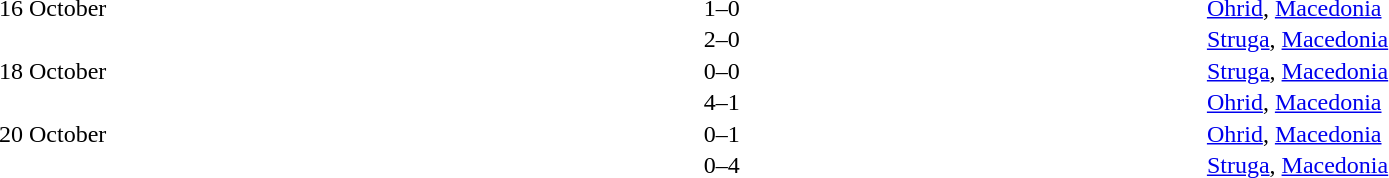<table cellspacing=1 width=85%>
<tr>
<th width=15%></th>
<th width=25%></th>
<th width=10%></th>
<th width=25%></th>
<th width=25%></th>
</tr>
<tr>
<td>16 October</td>
<td align=right></td>
<td align=center>1–0</td>
<td></td>
<td><a href='#'>Ohrid</a>, <a href='#'>Macedonia</a></td>
</tr>
<tr>
<td></td>
<td align=right></td>
<td align=center>2–0</td>
<td></td>
<td><a href='#'>Struga</a>, <a href='#'>Macedonia</a></td>
</tr>
<tr>
<td>18 October</td>
<td align=right></td>
<td align=center>0–0</td>
<td></td>
<td><a href='#'>Struga</a>, <a href='#'>Macedonia</a></td>
</tr>
<tr>
<td></td>
<td align=right></td>
<td align=center>4–1</td>
<td></td>
<td><a href='#'>Ohrid</a>, <a href='#'>Macedonia</a></td>
</tr>
<tr>
<td>20 October</td>
<td align=right></td>
<td align=center>0–1</td>
<td></td>
<td><a href='#'>Ohrid</a>, <a href='#'>Macedonia</a></td>
</tr>
<tr>
<td></td>
<td align=right></td>
<td align=center>0–4</td>
<td></td>
<td><a href='#'>Struga</a>, <a href='#'>Macedonia</a></td>
</tr>
</table>
